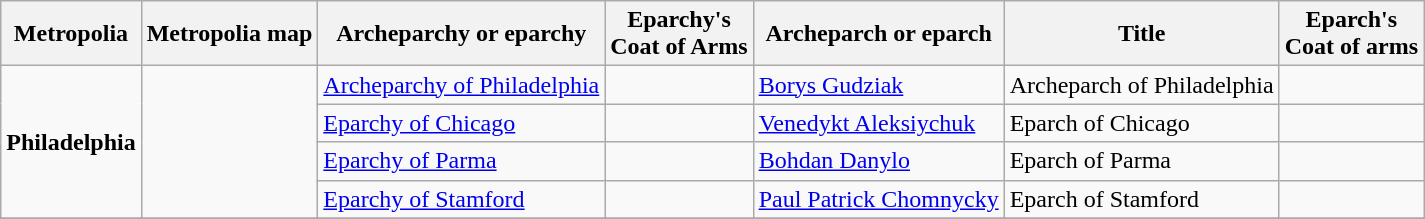<table class="wikitable sortable">
<tr>
<th class=unsortable>Metropolia</th>
<th class=unsortable>Metropolia map</th>
<th>Archeparchy or eparchy</th>
<th>Eparchy's<br>Coat of Arms</th>
<th>Archeparch or eparch</th>
<th>Title</th>
<th class="unsortable">Eparch's<br> Coat of arms</th>
</tr>
<tr>
<td rowspan="4"><strong>Philadelphia</strong></td>
<td rowspan="4"></td>
<td rowspan="1"><a href='#'>Archeparchy of Philadelphia</a></td>
<td></td>
<td><a href='#'>Borys Gudziak</a></td>
<td>Archeparch of Philadelphia</td>
<td></td>
</tr>
<tr>
<td><a href='#'>Eparchy of Chicago</a></td>
<td></td>
<td><a href='#'>Venedykt Aleksiychuk</a></td>
<td>Eparch of Chicago</td>
<td></td>
</tr>
<tr>
<td><a href='#'>Eparchy of Parma</a></td>
<td></td>
<td><a href='#'>Bohdan Danylo</a></td>
<td>Eparch of Parma</td>
<td></td>
</tr>
<tr>
<td><a href='#'>Eparchy of Stamford</a></td>
<td></td>
<td><a href='#'>Paul Patrick Chomnycky</a></td>
<td>Eparch of Stamford</td>
<td></td>
</tr>
<tr>
</tr>
</table>
